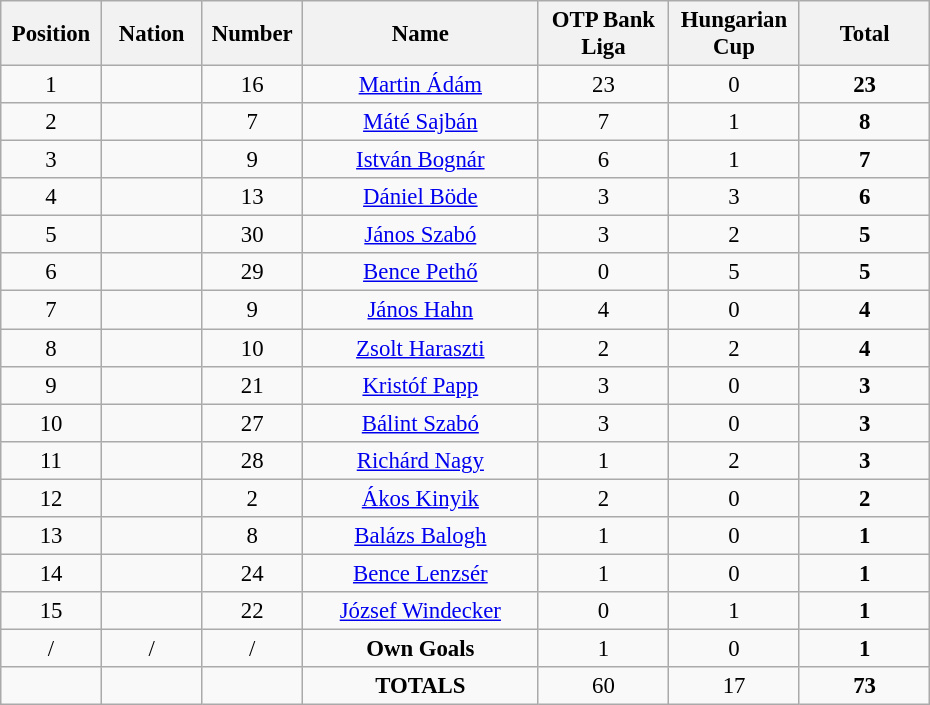<table class="wikitable" style="font-size: 95%; text-align: center;">
<tr>
<th width=60>Position</th>
<th width=60>Nation</th>
<th width=60>Number</th>
<th width=150>Name</th>
<th width=80>OTP Bank Liga</th>
<th width=80>Hungarian Cup</th>
<th width=80>Total</th>
</tr>
<tr>
<td>1</td>
<td></td>
<td>16</td>
<td><a href='#'>Martin Ádám</a></td>
<td>23</td>
<td>0</td>
<td><strong>23</strong></td>
</tr>
<tr>
<td>2</td>
<td></td>
<td>7</td>
<td><a href='#'>Máté Sajbán</a></td>
<td>7</td>
<td>1</td>
<td><strong>8</strong></td>
</tr>
<tr>
<td>3</td>
<td></td>
<td>9</td>
<td><a href='#'>István Bognár</a></td>
<td>6</td>
<td>1</td>
<td><strong>7</strong></td>
</tr>
<tr>
<td>4</td>
<td></td>
<td>13</td>
<td><a href='#'>Dániel Böde</a></td>
<td>3</td>
<td>3</td>
<td><strong>6</strong></td>
</tr>
<tr>
<td>5</td>
<td></td>
<td>30</td>
<td><a href='#'>János Szabó</a></td>
<td>3</td>
<td>2</td>
<td><strong>5</strong></td>
</tr>
<tr>
<td>6</td>
<td></td>
<td>29</td>
<td><a href='#'>Bence Pethő</a></td>
<td>0</td>
<td>5</td>
<td><strong>5</strong></td>
</tr>
<tr>
<td>7</td>
<td></td>
<td>9</td>
<td><a href='#'>János Hahn</a></td>
<td>4</td>
<td>0</td>
<td><strong>4</strong></td>
</tr>
<tr>
<td>8</td>
<td></td>
<td>10</td>
<td><a href='#'>Zsolt Haraszti</a></td>
<td>2</td>
<td>2</td>
<td><strong>4</strong></td>
</tr>
<tr>
<td>9</td>
<td></td>
<td>21</td>
<td><a href='#'>Kristóf Papp</a></td>
<td>3</td>
<td>0</td>
<td><strong>3</strong></td>
</tr>
<tr>
<td>10</td>
<td></td>
<td>27</td>
<td><a href='#'>Bálint Szabó</a></td>
<td>3</td>
<td>0</td>
<td><strong>3</strong></td>
</tr>
<tr>
<td>11</td>
<td></td>
<td>28</td>
<td><a href='#'>Richárd Nagy</a></td>
<td>1</td>
<td>2</td>
<td><strong>3</strong></td>
</tr>
<tr>
<td>12</td>
<td></td>
<td>2</td>
<td><a href='#'>Ákos Kinyik</a></td>
<td>2</td>
<td>0</td>
<td><strong>2</strong></td>
</tr>
<tr>
<td>13</td>
<td></td>
<td>8</td>
<td><a href='#'>Balázs Balogh</a></td>
<td>1</td>
<td>0</td>
<td><strong>1</strong></td>
</tr>
<tr>
<td>14</td>
<td></td>
<td>24</td>
<td><a href='#'>Bence Lenzsér</a></td>
<td>1</td>
<td>0</td>
<td><strong>1</strong></td>
</tr>
<tr>
<td>15</td>
<td></td>
<td>22</td>
<td><a href='#'>József Windecker</a></td>
<td>0</td>
<td>1</td>
<td><strong>1</strong></td>
</tr>
<tr>
<td>/</td>
<td>/</td>
<td>/</td>
<td><strong>Own Goals</strong></td>
<td>1</td>
<td>0</td>
<td><strong>1</strong></td>
</tr>
<tr>
<td></td>
<td></td>
<td></td>
<td><strong>TOTALS</strong></td>
<td>60</td>
<td>17</td>
<td><strong>73</strong></td>
</tr>
</table>
